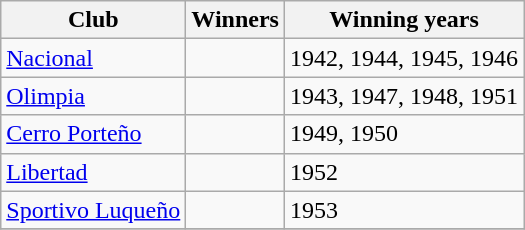<table class="wikitable">
<tr>
<th>Club</th>
<th>Winners</th>
<th>Winning years</th>
</tr>
<tr>
<td><a href='#'>Nacional</a></td>
<td></td>
<td>1942, 1944, 1945, 1946</td>
</tr>
<tr>
<td><a href='#'>Olimpia</a></td>
<td></td>
<td>1943, 1947, 1948, 1951</td>
</tr>
<tr>
<td><a href='#'>Cerro Porteño</a></td>
<td></td>
<td>1949, 1950</td>
</tr>
<tr>
<td><a href='#'>Libertad</a></td>
<td></td>
<td>1952</td>
</tr>
<tr>
<td><a href='#'>Sportivo Luqueño</a></td>
<td></td>
<td>1953</td>
</tr>
<tr>
</tr>
</table>
